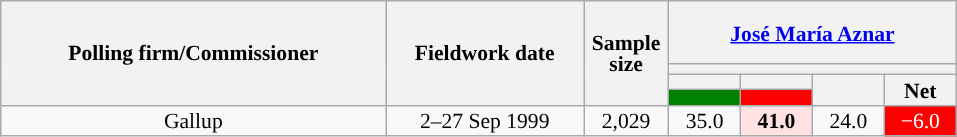<table class="wikitable collapsible collapsed" style="text-align:center; font-size:90%; line-height:14px;">
<tr style="height:42px;">
<th style="width:250px;" rowspan="4">Polling firm/Commissioner</th>
<th style="width:125px;" rowspan="4">Fieldwork date</th>
<th style="width:50px;" rowspan="4">Sample size</th>
<th style="width:185px;" colspan="4"><a href='#'>José María Aznar</a><br></th>
</tr>
<tr>
<th colspan="4" style="background:"></th>
</tr>
<tr>
<th style="width:30px;"></th>
<th style="width:30px;"></th>
<th style="width:30px;" rowspan="2"></th>
<th style="width:30px;" rowspan="2">Net</th>
</tr>
<tr>
<th style="color:inherit;background:#008000;"></th>
<th style="color:inherit;background:#FF0000;"></th>
</tr>
<tr>
<td>Gallup</td>
<td>2–27 Sep 1999</td>
<td>2,029</td>
<td>35.0</td>
<td style="background:#FFE2E1;"><strong>41.0</strong></td>
<td>24.0</td>
<td style="background:#FF0000; color:white;">−6.0</td>
</tr>
</table>
